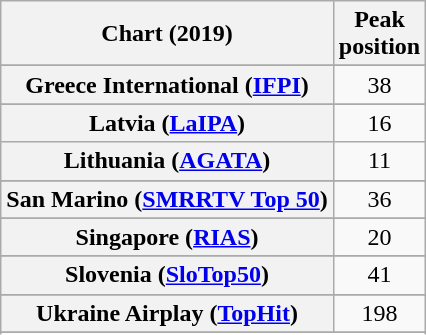<table class="wikitable sortable plainrowheaders" style="text-align:center">
<tr>
<th scope="col">Chart (2019)</th>
<th scope="col">Peak<br>position</th>
</tr>
<tr>
</tr>
<tr>
</tr>
<tr>
</tr>
<tr>
</tr>
<tr>
</tr>
<tr>
</tr>
<tr>
</tr>
<tr>
</tr>
<tr>
</tr>
<tr>
<th scope="row">Greece International (<a href='#'>IFPI</a>)</th>
<td>38</td>
</tr>
<tr>
</tr>
<tr>
</tr>
<tr>
</tr>
<tr>
</tr>
<tr>
</tr>
<tr>
<th scope="row">Latvia (<a href='#'>LaIPA</a>)</th>
<td>16</td>
</tr>
<tr>
<th scope="row">Lithuania (<a href='#'>AGATA</a>)</th>
<td>11</td>
</tr>
<tr>
</tr>
<tr>
</tr>
<tr>
</tr>
<tr>
</tr>
<tr>
</tr>
<tr>
</tr>
<tr>
<th scope="row">San Marino (<a href='#'>SMRRTV Top 50</a>)</th>
<td>36</td>
</tr>
<tr>
</tr>
<tr>
<th scope="row">Singapore (<a href='#'>RIAS</a>)</th>
<td>20</td>
</tr>
<tr>
</tr>
<tr>
<th scope="row">Slovenia (<a href='#'>SloTop50</a>)</th>
<td>41</td>
</tr>
<tr>
</tr>
<tr>
</tr>
<tr>
<th scope="row">Ukraine Airplay (<a href='#'>TopHit</a>)</th>
<td>198</td>
</tr>
<tr>
</tr>
<tr>
</tr>
<tr>
</tr>
<tr>
</tr>
<tr>
</tr>
</table>
